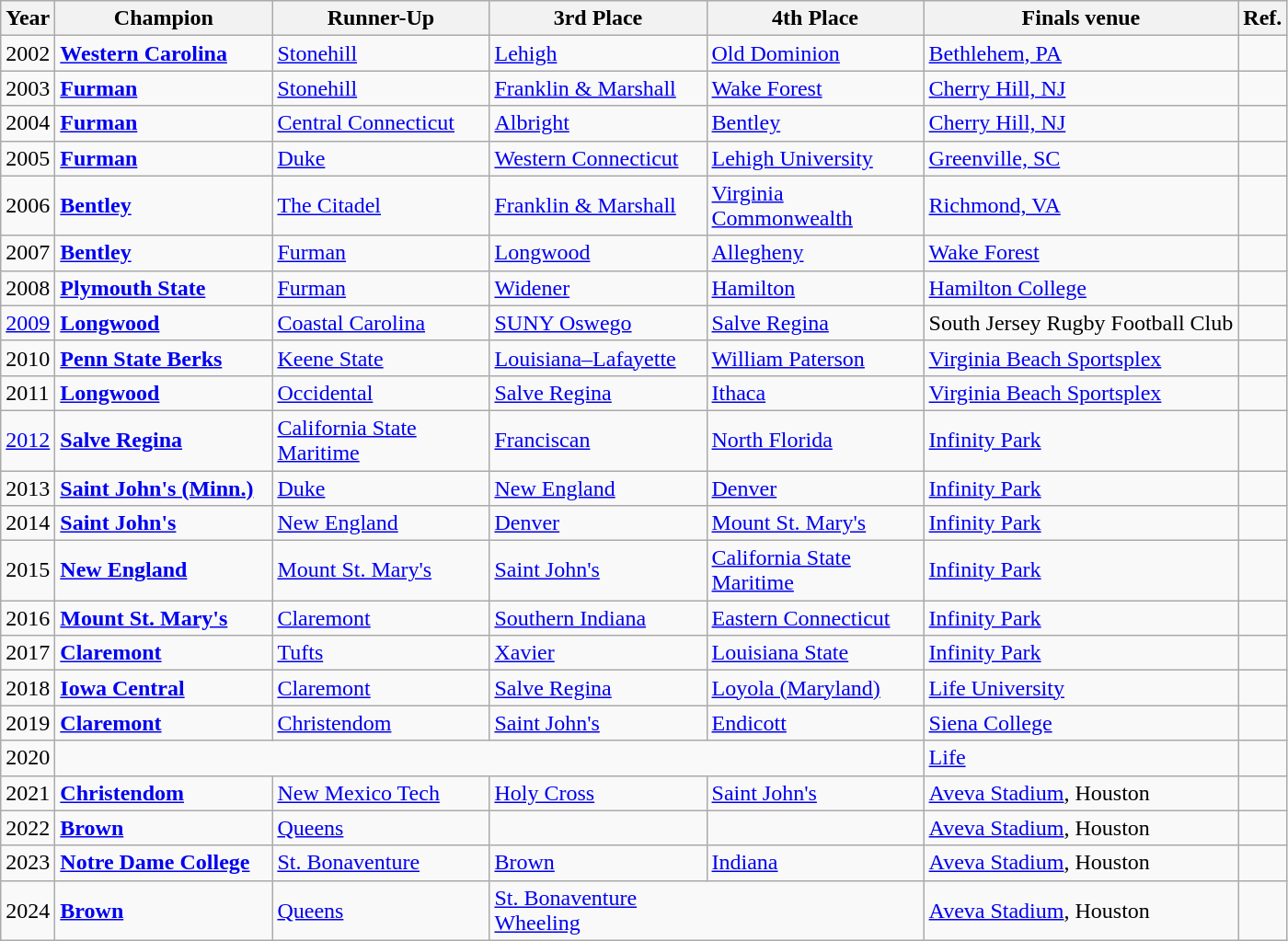<table class="wikitable sortable">
<tr>
<th width=30px>Year</th>
<th width=150px>Champion</th>
<th width=150px>Runner-Up</th>
<th width=150px>3rd Place</th>
<th width=150px>4th Place</th>
<th>Finals venue</th>
<th>Ref.</th>
</tr>
<tr>
<td>2002</td>
<td><strong><a href='#'>Western Carolina</a></strong></td>
<td><a href='#'>Stonehill</a></td>
<td><a href='#'>Lehigh</a></td>
<td><a href='#'>Old Dominion</a></td>
<td><a href='#'>Bethlehem, PA</a></td>
<td></td>
</tr>
<tr>
<td>2003</td>
<td><strong><a href='#'>Furman</a></strong></td>
<td><a href='#'>Stonehill</a></td>
<td><a href='#'>Franklin & Marshall</a></td>
<td><a href='#'>Wake Forest</a></td>
<td><a href='#'>Cherry Hill, NJ</a></td>
<td></td>
</tr>
<tr>
<td>2004</td>
<td><strong><a href='#'>Furman</a></strong></td>
<td><a href='#'>Central Connecticut</a></td>
<td><a href='#'>Albright</a></td>
<td><a href='#'>Bentley</a></td>
<td><a href='#'>Cherry Hill, NJ</a></td>
<td></td>
</tr>
<tr>
<td>2005</td>
<td><strong><a href='#'>Furman</a></strong></td>
<td><a href='#'>Duke</a></td>
<td><a href='#'>Western Connecticut</a></td>
<td><a href='#'>Lehigh University</a></td>
<td><a href='#'>Greenville, SC</a></td>
<td></td>
</tr>
<tr>
<td>2006</td>
<td><strong><a href='#'>Bentley</a></strong></td>
<td><a href='#'>The Citadel</a></td>
<td><a href='#'>Franklin & Marshall</a></td>
<td><a href='#'>Virginia Commonwealth</a></td>
<td><a href='#'>Richmond, VA</a></td>
<td></td>
</tr>
<tr>
<td>2007</td>
<td><strong><a href='#'>Bentley</a></strong></td>
<td><a href='#'>Furman</a></td>
<td><a href='#'>Longwood</a></td>
<td><a href='#'>Allegheny</a></td>
<td><a href='#'>Wake Forest</a></td>
<td></td>
</tr>
<tr>
<td>2008</td>
<td><strong><a href='#'>Plymouth State</a></strong></td>
<td><a href='#'>Furman</a></td>
<td><a href='#'>Widener</a></td>
<td><a href='#'>Hamilton</a></td>
<td><a href='#'>Hamilton College</a></td>
<td></td>
</tr>
<tr>
<td><a href='#'>2009</a></td>
<td><strong><a href='#'>Longwood</a></strong></td>
<td><a href='#'>Coastal Carolina</a></td>
<td><a href='#'>SUNY Oswego</a></td>
<td><a href='#'>Salve Regina</a></td>
<td>South Jersey Rugby Football Club</td>
<td></td>
</tr>
<tr>
<td>2010</td>
<td><strong><a href='#'>Penn State Berks</a></strong></td>
<td><a href='#'>Keene State</a></td>
<td><a href='#'>Louisiana–Lafayette</a></td>
<td><a href='#'>William Paterson</a></td>
<td><a href='#'>Virginia Beach Sportsplex</a></td>
<td></td>
</tr>
<tr>
<td>2011</td>
<td><strong><a href='#'>Longwood</a></strong></td>
<td><a href='#'>Occidental</a></td>
<td><a href='#'>Salve Regina</a></td>
<td><a href='#'>Ithaca</a></td>
<td><a href='#'>Virginia Beach Sportsplex</a></td>
<td></td>
</tr>
<tr>
<td><a href='#'>2012</a></td>
<td><strong><a href='#'>Salve Regina</a></strong></td>
<td><a href='#'>California State Maritime</a></td>
<td><a href='#'>Franciscan</a></td>
<td><a href='#'>North Florida</a></td>
<td><a href='#'>Infinity Park</a></td>
<td></td>
</tr>
<tr>
<td>2013</td>
<td><strong><a href='#'>Saint John's (Minn.)</a></strong></td>
<td><a href='#'>Duke</a></td>
<td><a href='#'>New England</a></td>
<td><a href='#'>Denver</a></td>
<td><a href='#'>Infinity Park</a></td>
<td></td>
</tr>
<tr>
<td>2014</td>
<td><strong><a href='#'>Saint John's</a></strong></td>
<td><a href='#'>New England</a></td>
<td><a href='#'>Denver</a></td>
<td><a href='#'>Mount St. Mary's</a></td>
<td><a href='#'>Infinity Park</a></td>
<td></td>
</tr>
<tr>
<td>2015</td>
<td><strong><a href='#'>New England</a></strong></td>
<td><a href='#'>Mount St. Mary's</a></td>
<td><a href='#'>Saint John's</a></td>
<td><a href='#'>California State Maritime</a></td>
<td><a href='#'>Infinity Park</a></td>
<td></td>
</tr>
<tr>
<td>2016</td>
<td><strong><a href='#'>Mount St. Mary's</a></strong></td>
<td><a href='#'>Claremont</a></td>
<td><a href='#'>Southern Indiana</a></td>
<td><a href='#'>Eastern Connecticut</a></td>
<td><a href='#'>Infinity Park</a></td>
<td></td>
</tr>
<tr>
<td>2017</td>
<td><strong><a href='#'>Claremont</a></strong></td>
<td><a href='#'>Tufts</a></td>
<td><a href='#'>Xavier</a></td>
<td><a href='#'>Louisiana State</a></td>
<td><a href='#'>Infinity Park</a></td>
<td></td>
</tr>
<tr>
<td>2018</td>
<td><strong><a href='#'>Iowa Central</a></strong></td>
<td><a href='#'>Claremont</a></td>
<td><a href='#'>Salve Regina</a></td>
<td><a href='#'>Loyola (Maryland)</a></td>
<td><a href='#'>Life University</a></td>
<td></td>
</tr>
<tr>
<td>2019</td>
<td><strong><a href='#'>Claremont</a></strong></td>
<td><a href='#'>Christendom</a></td>
<td><a href='#'>Saint John's</a></td>
<td><a href='#'>Endicott</a></td>
<td><a href='#'>Siena College</a></td>
<td></td>
</tr>
<tr>
<td>2020</td>
<td colspan=4></td>
<td><a href='#'>Life</a></td>
<td></td>
</tr>
<tr>
<td>2021</td>
<td><strong><a href='#'>Christendom</a></strong></td>
<td><a href='#'>New Mexico Tech</a></td>
<td><a href='#'>Holy Cross</a></td>
<td><a href='#'>Saint John's</a></td>
<td><a href='#'>Aveva Stadium</a>, Houston</td>
<td></td>
</tr>
<tr>
<td>2022</td>
<td><strong><a href='#'>Brown</a></strong></td>
<td><a href='#'>Queens</a></td>
<td></td>
<td></td>
<td><a href='#'>Aveva Stadium</a>, Houston</td>
<td></td>
</tr>
<tr>
<td>2023</td>
<td><strong><a href='#'>Notre Dame College</a></strong></td>
<td><a href='#'>St. Bonaventure</a></td>
<td><a href='#'>Brown</a></td>
<td><a href='#'>Indiana</a></td>
<td><a href='#'>Aveva Stadium</a>, Houston</td>
<td></td>
</tr>
<tr>
<td>2024</td>
<td><strong><a href='#'>Brown</a></strong></td>
<td><a href='#'>Queens</a></td>
<td colspan=2><a href='#'>St. Bonaventure</a> <br> <a href='#'>Wheeling</a></td>
<td><a href='#'>Aveva Stadium</a>, Houston</td>
<td></td>
</tr>
</table>
